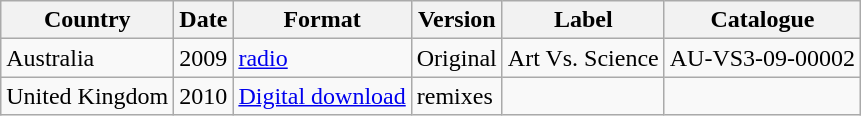<table class="wikitable">
<tr>
<th>Country</th>
<th>Date</th>
<th>Format</th>
<th>Version</th>
<th>Label</th>
<th>Catalogue</th>
</tr>
<tr>
<td>Australia</td>
<td>2009</td>
<td><a href='#'>radio</a></td>
<td>Original</td>
<td>Art Vs. Science</td>
<td>AU-VS3-09-00002</td>
</tr>
<tr>
<td>United Kingdom</td>
<td>2010</td>
<td><a href='#'>Digital download</a></td>
<td>remixes</td>
<td></td>
<td></td>
</tr>
</table>
